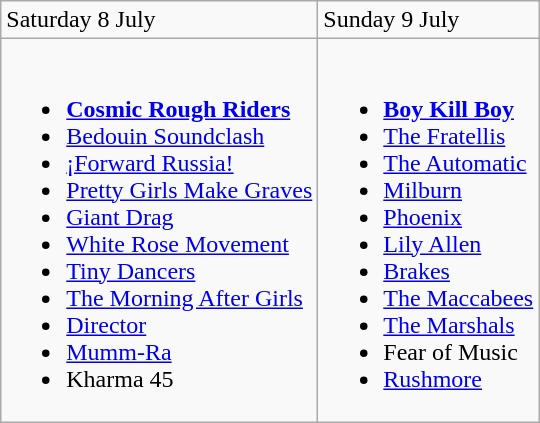<table class="wikitable">
<tr>
<td>Saturday 8 July</td>
<td>Sunday 9 July</td>
</tr>
<tr valign="top">
<td><br><ul><li><strong><a href='#'>Cosmic Rough Riders</a></strong></li><li><a href='#'>Bedouin Soundclash</a></li><li><a href='#'>¡Forward Russia!</a></li><li><a href='#'>Pretty Girls Make Graves</a></li><li><a href='#'>Giant Drag</a></li><li><a href='#'>White Rose Movement</a></li><li><a href='#'>Tiny Dancers</a></li><li><a href='#'>The Morning After Girls</a></li><li><a href='#'>Director</a></li><li><a href='#'>Mumm-Ra</a></li><li>Kharma 45</li></ul></td>
<td><br><ul><li><strong><a href='#'>Boy Kill Boy</a></strong></li><li><a href='#'>The Fratellis</a></li><li><a href='#'>The Automatic</a></li><li><a href='#'>Milburn</a></li><li><a href='#'>Phoenix</a></li><li><a href='#'>Lily Allen</a></li><li><a href='#'>Brakes</a></li><li><a href='#'>The Maccabees</a></li><li><a href='#'>The Marshals</a></li><li>Fear of Music</li><li><a href='#'>Rushmore</a></li></ul></td>
</tr>
</table>
